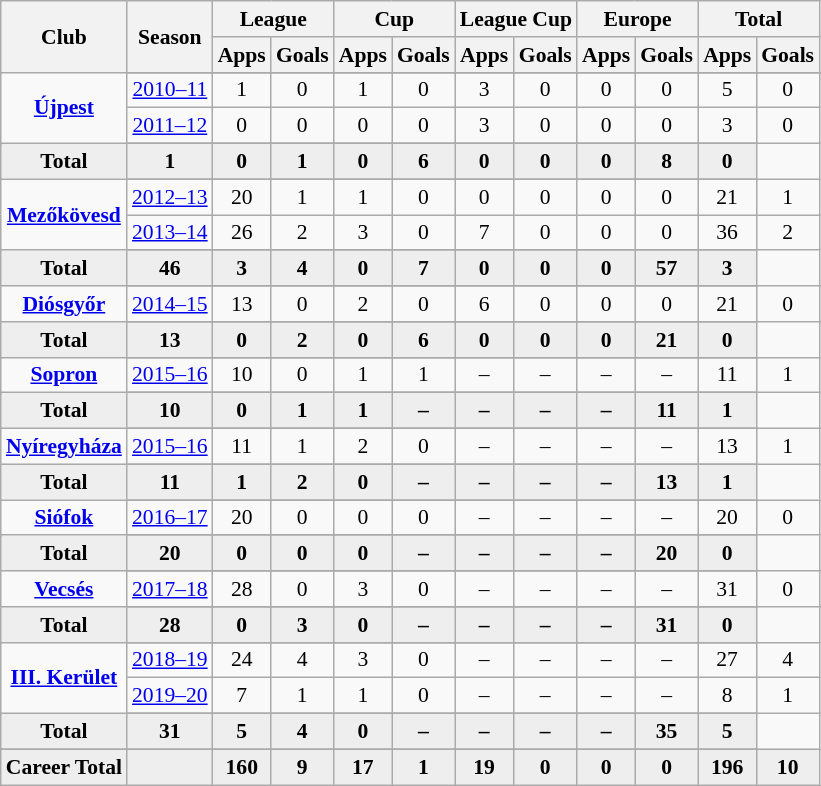<table class="wikitable" style="font-size:90%; text-align: center;">
<tr>
<th rowspan="2">Club</th>
<th rowspan="2">Season</th>
<th colspan="2">League</th>
<th colspan="2">Cup</th>
<th colspan="2">League Cup</th>
<th colspan="2">Europe</th>
<th colspan="2">Total</th>
</tr>
<tr>
<th>Apps</th>
<th>Goals</th>
<th>Apps</th>
<th>Goals</th>
<th>Apps</th>
<th>Goals</th>
<th>Apps</th>
<th>Goals</th>
<th>Apps</th>
<th>Goals</th>
</tr>
<tr ||-||-||-|->
<td rowspan="4" valign="center"><strong><a href='#'>Újpest</a></strong></td>
</tr>
<tr>
<td><a href='#'>2010–11</a></td>
<td>1</td>
<td>0</td>
<td>1</td>
<td>0</td>
<td>3</td>
<td>0</td>
<td>0</td>
<td>0</td>
<td>5</td>
<td>0</td>
</tr>
<tr>
<td><a href='#'>2011–12</a></td>
<td>0</td>
<td>0</td>
<td>0</td>
<td>0</td>
<td>3</td>
<td>0</td>
<td>0</td>
<td>0</td>
<td>3</td>
<td>0</td>
</tr>
<tr>
</tr>
<tr style="font-weight:bold; background-color:#eeeeee;">
<td>Total</td>
<td>1</td>
<td>0</td>
<td>1</td>
<td>0</td>
<td>6</td>
<td>0</td>
<td>0</td>
<td>0</td>
<td>8</td>
<td>0</td>
</tr>
<tr>
<td rowspan="4" valign="center"><strong><a href='#'>Mezőkövesd</a></strong></td>
</tr>
<tr>
<td><a href='#'>2012–13</a></td>
<td>20</td>
<td>1</td>
<td>1</td>
<td>0</td>
<td>0</td>
<td>0</td>
<td>0</td>
<td>0</td>
<td>21</td>
<td>1</td>
</tr>
<tr>
<td><a href='#'>2013–14</a></td>
<td>26</td>
<td>2</td>
<td>3</td>
<td>0</td>
<td>7</td>
<td>0</td>
<td>0</td>
<td>0</td>
<td>36</td>
<td>2</td>
</tr>
<tr>
</tr>
<tr style="font-weight:bold; background-color:#eeeeee;">
<td>Total</td>
<td>46</td>
<td>3</td>
<td>4</td>
<td>0</td>
<td>7</td>
<td>0</td>
<td>0</td>
<td>0</td>
<td>57</td>
<td>3</td>
</tr>
<tr>
<td rowspan="3" valign="center"><strong><a href='#'>Diósgyőr</a></strong></td>
</tr>
<tr>
<td><a href='#'>2014–15</a></td>
<td>13</td>
<td>0</td>
<td>2</td>
<td>0</td>
<td>6</td>
<td>0</td>
<td>0</td>
<td>0</td>
<td>21</td>
<td>0</td>
</tr>
<tr>
</tr>
<tr style="font-weight:bold; background-color:#eeeeee;">
<td>Total</td>
<td>13</td>
<td>0</td>
<td>2</td>
<td>0</td>
<td>6</td>
<td>0</td>
<td>0</td>
<td>0</td>
<td>21</td>
<td>0</td>
</tr>
<tr>
<td rowspan="3" valign="center"><strong><a href='#'>Sopron</a></strong></td>
</tr>
<tr>
<td><a href='#'>2015–16</a></td>
<td>10</td>
<td>0</td>
<td>1</td>
<td>1</td>
<td>–</td>
<td>–</td>
<td>–</td>
<td>–</td>
<td>11</td>
<td>1</td>
</tr>
<tr>
</tr>
<tr style="font-weight:bold; background-color:#eeeeee;">
<td>Total</td>
<td>10</td>
<td>0</td>
<td>1</td>
<td>1</td>
<td>–</td>
<td>–</td>
<td>–</td>
<td>–</td>
<td>11</td>
<td>1</td>
</tr>
<tr>
<td rowspan="3" valign="center"><strong><a href='#'>Nyíregyháza</a></strong></td>
</tr>
<tr>
<td><a href='#'>2015–16</a></td>
<td>11</td>
<td>1</td>
<td>2</td>
<td>0</td>
<td>–</td>
<td>–</td>
<td>–</td>
<td>–</td>
<td>13</td>
<td>1</td>
</tr>
<tr>
</tr>
<tr style="font-weight:bold; background-color:#eeeeee;">
<td>Total</td>
<td>11</td>
<td>1</td>
<td>2</td>
<td>0</td>
<td>–</td>
<td>–</td>
<td>–</td>
<td>–</td>
<td>13</td>
<td>1</td>
</tr>
<tr>
<td rowspan="3" valign="center"><strong><a href='#'>Siófok</a></strong></td>
</tr>
<tr>
<td><a href='#'>2016–17</a></td>
<td>20</td>
<td>0</td>
<td>0</td>
<td>0</td>
<td>–</td>
<td>–</td>
<td>–</td>
<td>–</td>
<td>20</td>
<td>0</td>
</tr>
<tr>
</tr>
<tr style="font-weight:bold; background-color:#eeeeee;">
<td>Total</td>
<td>20</td>
<td>0</td>
<td>0</td>
<td>0</td>
<td>–</td>
<td>–</td>
<td>–</td>
<td>–</td>
<td>20</td>
<td>0</td>
</tr>
<tr>
<td rowspan="3" valign="center"><strong><a href='#'>Vecsés</a></strong></td>
</tr>
<tr>
<td><a href='#'>2017–18</a></td>
<td>28</td>
<td>0</td>
<td>3</td>
<td>0</td>
<td>–</td>
<td>–</td>
<td>–</td>
<td>–</td>
<td>31</td>
<td>0</td>
</tr>
<tr>
</tr>
<tr style="font-weight:bold; background-color:#eeeeee;">
<td>Total</td>
<td>28</td>
<td>0</td>
<td>3</td>
<td>0</td>
<td>–</td>
<td>–</td>
<td>–</td>
<td>–</td>
<td>31</td>
<td>0</td>
</tr>
<tr>
<td rowspan="4" valign="center"><strong><a href='#'>III. Kerület</a></strong></td>
</tr>
<tr>
<td><a href='#'>2018–19</a></td>
<td>24</td>
<td>4</td>
<td>3</td>
<td>0</td>
<td>–</td>
<td>–</td>
<td>–</td>
<td>–</td>
<td>27</td>
<td>4</td>
</tr>
<tr>
<td><a href='#'>2019–20</a></td>
<td>7</td>
<td>1</td>
<td>1</td>
<td>0</td>
<td>–</td>
<td>–</td>
<td>–</td>
<td>–</td>
<td>8</td>
<td>1</td>
</tr>
<tr>
</tr>
<tr style="font-weight:bold; background-color:#eeeeee;">
<td>Total</td>
<td>31</td>
<td>5</td>
<td>4</td>
<td>0</td>
<td>–</td>
<td>–</td>
<td>–</td>
<td>–</td>
<td>35</td>
<td>5</td>
</tr>
<tr>
</tr>
<tr style="font-weight:bold; background-color:#eeeeee;">
<td rowspan="1" valign="top"><strong>Career Total</strong></td>
<td></td>
<td><strong>160</strong></td>
<td><strong>9</strong></td>
<td><strong>17</strong></td>
<td><strong>1</strong></td>
<td><strong>19</strong></td>
<td><strong>0</strong></td>
<td><strong>0</strong></td>
<td><strong>0</strong></td>
<td><strong>196</strong></td>
<td><strong>10</strong></td>
</tr>
</table>
